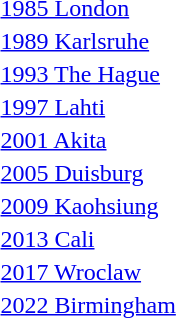<table>
<tr>
<td><a href='#'>1985 London</a></td>
<td></td>
<td></td>
<td></td>
</tr>
<tr>
<td><a href='#'>1989 Karlsruhe</a></td>
<td></td>
<td></td>
<td></td>
</tr>
<tr>
<td><a href='#'>1993 The Hague</a></td>
<td></td>
<td></td>
<td></td>
</tr>
<tr>
<td><a href='#'>1997 Lahti</a></td>
<td></td>
<td></td>
<td></td>
</tr>
<tr>
<td><a href='#'>2001 Akita</a></td>
<td></td>
<td></td>
<td></td>
</tr>
<tr>
<td><a href='#'>2005 Duisburg</a></td>
<td></td>
<td></td>
<td></td>
</tr>
<tr>
<td><a href='#'>2009 Kaohsiung</a></td>
<td></td>
<td></td>
<td></td>
</tr>
<tr>
<td><a href='#'>2013 Cali</a></td>
<td></td>
<td></td>
<td></td>
</tr>
<tr>
<td><a href='#'>2017 Wroclaw</a></td>
<td></td>
<td></td>
<td></td>
</tr>
<tr>
<td><a href='#'>2022 Birmingham</a></td>
<td></td>
<td></td>
<td></td>
</tr>
</table>
